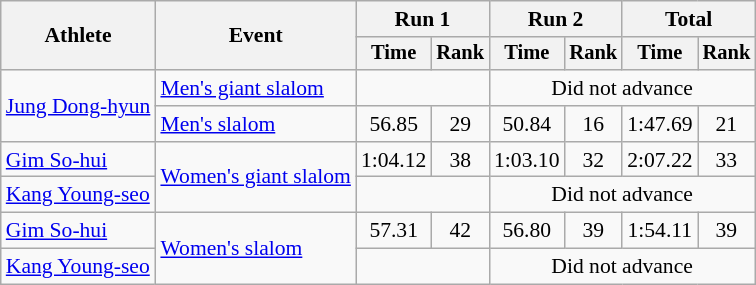<table class=wikitable style=font-size:90%;text-align:center>
<tr>
<th rowspan=2>Athlete</th>
<th rowspan=2>Event</th>
<th colspan=2>Run 1</th>
<th colspan=2>Run 2</th>
<th colspan=2>Total</th>
</tr>
<tr style=font-size:95%>
<th>Time</th>
<th>Rank</th>
<th>Time</th>
<th>Rank</th>
<th>Time</th>
<th>Rank</th>
</tr>
<tr>
<td align=left rowspan=2><a href='#'>Jung Dong-hyun</a></td>
<td align=left><a href='#'>Men's giant slalom</a></td>
<td colspan=2></td>
<td colspan=4>Did not advance</td>
</tr>
<tr>
<td align=left><a href='#'>Men's slalom</a></td>
<td>56.85</td>
<td>29</td>
<td>50.84</td>
<td>16</td>
<td>1:47.69</td>
<td>21</td>
</tr>
<tr>
<td align=left><a href='#'>Gim So-hui</a></td>
<td align=left rowspan=2><a href='#'>Women's giant slalom</a></td>
<td>1:04.12</td>
<td>38</td>
<td>1:03.10</td>
<td>32</td>
<td>2:07.22</td>
<td>33</td>
</tr>
<tr>
<td align=left><a href='#'>Kang Young-seo</a></td>
<td colspan=2></td>
<td colspan=4>Did not advance</td>
</tr>
<tr>
<td align=left><a href='#'>Gim So-hui</a></td>
<td align=left rowspan=2><a href='#'>Women's slalom</a></td>
<td>57.31</td>
<td>42</td>
<td>56.80</td>
<td>39</td>
<td>1:54.11</td>
<td>39</td>
</tr>
<tr>
<td align=left><a href='#'>Kang Young-seo</a></td>
<td colspan=2></td>
<td colspan=4>Did not advance</td>
</tr>
</table>
